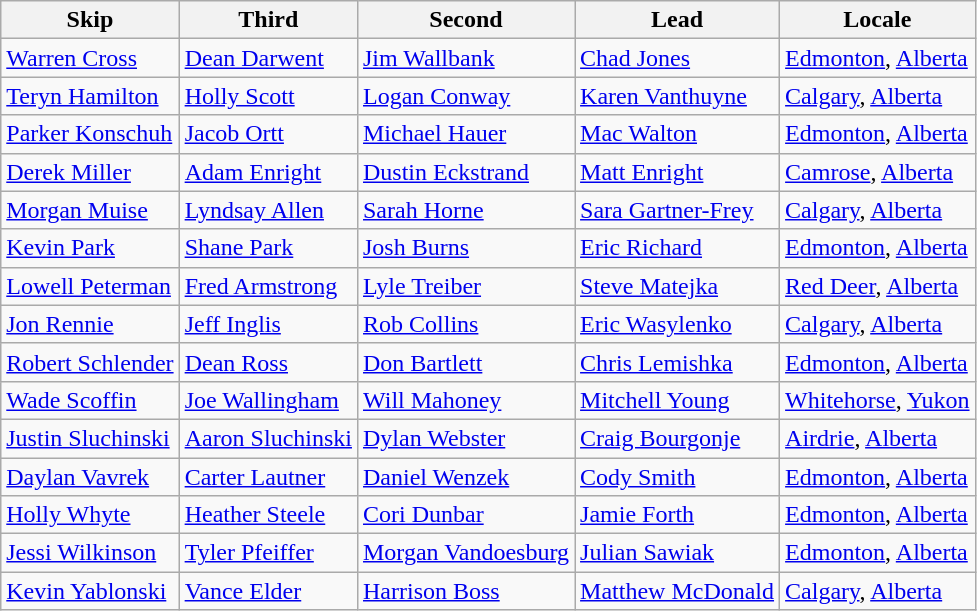<table class=wikitable>
<tr>
<th>Skip</th>
<th>Third</th>
<th>Second</th>
<th>Lead</th>
<th>Locale</th>
</tr>
<tr>
<td><a href='#'>Warren Cross</a></td>
<td><a href='#'>Dean Darwent</a></td>
<td><a href='#'>Jim Wallbank</a></td>
<td><a href='#'>Chad Jones</a></td>
<td> <a href='#'>Edmonton</a>, <a href='#'>Alberta</a></td>
</tr>
<tr>
<td><a href='#'>Teryn Hamilton</a></td>
<td><a href='#'>Holly Scott</a></td>
<td><a href='#'>Logan Conway</a></td>
<td><a href='#'>Karen Vanthuyne</a></td>
<td> <a href='#'>Calgary</a>, <a href='#'>Alberta</a></td>
</tr>
<tr>
<td><a href='#'>Parker Konschuh</a></td>
<td><a href='#'>Jacob Ortt</a></td>
<td><a href='#'>Michael Hauer</a></td>
<td><a href='#'>Mac Walton</a></td>
<td> <a href='#'>Edmonton</a>, <a href='#'>Alberta</a></td>
</tr>
<tr>
<td><a href='#'>Derek Miller</a></td>
<td><a href='#'>Adam Enright</a></td>
<td><a href='#'>Dustin Eckstrand</a></td>
<td><a href='#'>Matt Enright</a></td>
<td> <a href='#'>Camrose</a>, <a href='#'>Alberta</a></td>
</tr>
<tr>
<td><a href='#'>Morgan Muise</a></td>
<td><a href='#'>Lyndsay Allen</a></td>
<td><a href='#'>Sarah Horne</a></td>
<td><a href='#'>Sara Gartner-Frey</a></td>
<td> <a href='#'>Calgary</a>, <a href='#'>Alberta</a></td>
</tr>
<tr>
<td><a href='#'>Kevin Park</a></td>
<td><a href='#'>Shane Park</a></td>
<td><a href='#'>Josh Burns</a></td>
<td><a href='#'>Eric Richard</a></td>
<td> <a href='#'>Edmonton</a>, <a href='#'>Alberta</a></td>
</tr>
<tr>
<td><a href='#'>Lowell Peterman</a></td>
<td><a href='#'>Fred Armstrong</a></td>
<td><a href='#'>Lyle Treiber</a></td>
<td><a href='#'>Steve Matejka</a></td>
<td> <a href='#'>Red Deer</a>, <a href='#'>Alberta</a></td>
</tr>
<tr>
<td><a href='#'>Jon Rennie</a></td>
<td><a href='#'>Jeff Inglis</a></td>
<td><a href='#'>Rob Collins</a></td>
<td><a href='#'>Eric Wasylenko</a></td>
<td> <a href='#'>Calgary</a>, <a href='#'>Alberta</a></td>
</tr>
<tr>
<td><a href='#'>Robert Schlender</a></td>
<td><a href='#'>Dean Ross</a></td>
<td><a href='#'>Don Bartlett</a></td>
<td><a href='#'>Chris Lemishka</a></td>
<td> <a href='#'>Edmonton</a>, <a href='#'>Alberta</a></td>
</tr>
<tr>
<td><a href='#'>Wade Scoffin</a></td>
<td><a href='#'>Joe Wallingham</a></td>
<td><a href='#'>Will Mahoney</a></td>
<td><a href='#'>Mitchell Young</a></td>
<td> <a href='#'>Whitehorse</a>, <a href='#'>Yukon</a></td>
</tr>
<tr>
<td><a href='#'>Justin Sluchinski</a></td>
<td><a href='#'>Aaron Sluchinski</a></td>
<td><a href='#'>Dylan Webster</a></td>
<td><a href='#'>Craig Bourgonje</a></td>
<td> <a href='#'>Airdrie</a>, <a href='#'>Alberta</a></td>
</tr>
<tr>
<td><a href='#'>Daylan Vavrek</a></td>
<td><a href='#'>Carter Lautner</a></td>
<td><a href='#'>Daniel Wenzek</a></td>
<td><a href='#'>Cody Smith</a></td>
<td> <a href='#'>Edmonton</a>, <a href='#'>Alberta</a></td>
</tr>
<tr>
<td><a href='#'>Holly Whyte</a></td>
<td><a href='#'>Heather Steele</a></td>
<td><a href='#'>Cori Dunbar</a></td>
<td><a href='#'>Jamie Forth</a></td>
<td> <a href='#'>Edmonton</a>, <a href='#'>Alberta</a></td>
</tr>
<tr>
<td><a href='#'>Jessi Wilkinson</a></td>
<td><a href='#'>Tyler Pfeiffer</a></td>
<td><a href='#'>Morgan Vandoesburg</a></td>
<td><a href='#'>Julian Sawiak</a></td>
<td> <a href='#'>Edmonton</a>, <a href='#'>Alberta</a></td>
</tr>
<tr>
<td><a href='#'>Kevin Yablonski</a></td>
<td><a href='#'>Vance Elder</a></td>
<td><a href='#'>Harrison Boss</a></td>
<td><a href='#'>Matthew McDonald</a></td>
<td> <a href='#'>Calgary</a>, <a href='#'>Alberta</a></td>
</tr>
</table>
